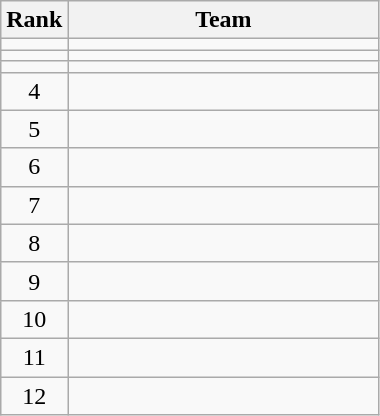<table class="wikitable" style="text-align:center">
<tr>
<th width=20>Rank</th>
<th width=200>Team</th>
</tr>
<tr>
<td></td>
<td style="text-align:left;"></td>
</tr>
<tr>
<td></td>
<td style="text-align:left;"></td>
</tr>
<tr>
<td></td>
<td style="text-align:left;"></td>
</tr>
<tr>
<td>4</td>
<td style="text-align:left;"></td>
</tr>
<tr>
<td>5</td>
<td style="text-align:left;"></td>
</tr>
<tr>
<td>6</td>
<td style="text-align:left;"></td>
</tr>
<tr>
<td>7</td>
<td style="text-align:left;"></td>
</tr>
<tr>
<td>8</td>
<td style="text-align:left;"></td>
</tr>
<tr>
<td>9</td>
<td style="text-align:left;"></td>
</tr>
<tr>
<td>10</td>
<td style="text-align:left;"></td>
</tr>
<tr>
<td>11</td>
<td style="text-align:left;"></td>
</tr>
<tr>
<td>12</td>
<td style="text-align:left;"></td>
</tr>
</table>
